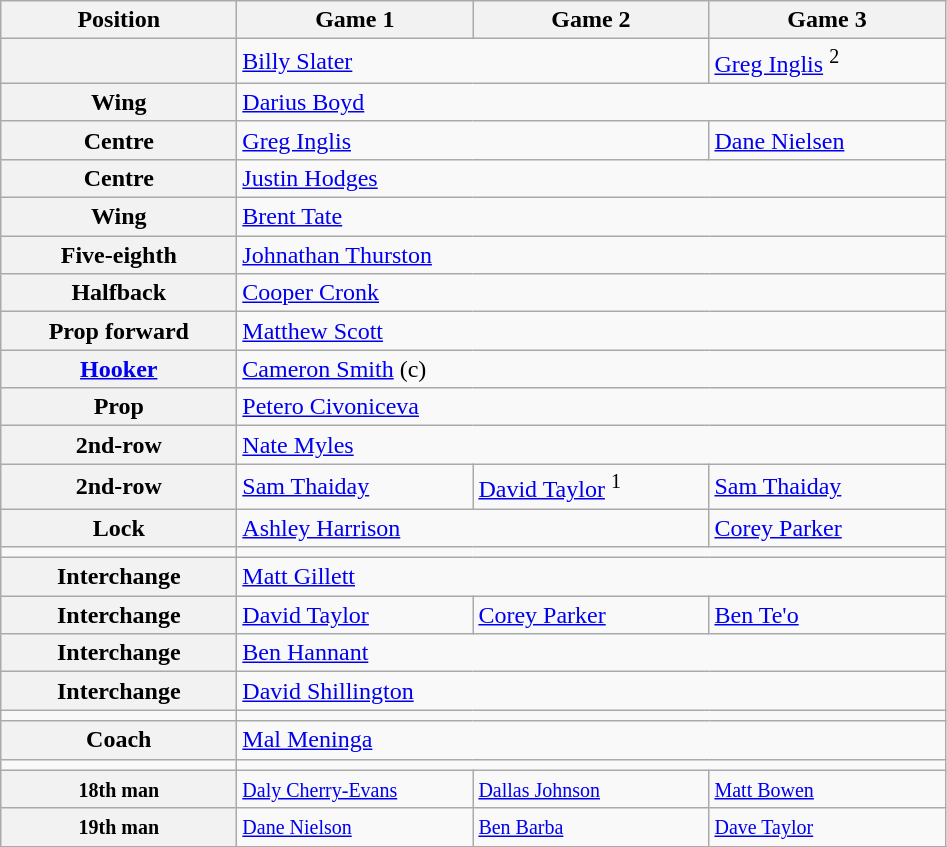<table class="wikitable">
<tr>
<th style="width:150px;">Position</th>
<th style="width:150px;">Game 1</th>
<th style="width:150px;">Game 2</th>
<th style="width:150px;">Game 3</th>
</tr>
<tr>
<th></th>
<td colspan="2"> <a href='#'>Billy Slater</a></td>
<td> <a href='#'>Greg Inglis</a> <sup>2</sup></td>
</tr>
<tr>
<th>Wing</th>
<td colspan="3"> <a href='#'>Darius Boyd</a></td>
</tr>
<tr>
<th>Centre</th>
<td colspan="2"> <a href='#'>Greg Inglis</a></td>
<td> <a href='#'>Dane Nielsen</a></td>
</tr>
<tr>
<th>Centre</th>
<td colspan="3"> <a href='#'>Justin Hodges</a></td>
</tr>
<tr>
<th>Wing</th>
<td colspan="3"> <a href='#'>Brent Tate</a></td>
</tr>
<tr>
<th>Five-eighth</th>
<td colspan="3"> <a href='#'>Johnathan Thurston</a></td>
</tr>
<tr>
<th>Halfback</th>
<td colspan="3"> <a href='#'>Cooper Cronk</a></td>
</tr>
<tr>
<th>Prop forward</th>
<td colspan="3"> <a href='#'>Matthew Scott</a></td>
</tr>
<tr>
<th><a href='#'>Hooker</a></th>
<td colspan="3"> <a href='#'>Cameron Smith</a> (c)</td>
</tr>
<tr>
<th>Prop</th>
<td colspan="3"> <a href='#'>Petero Civoniceva</a></td>
</tr>
<tr>
<th>2nd-row</th>
<td colspan="3"> <a href='#'>Nate Myles</a></td>
</tr>
<tr>
<th>2nd-row</th>
<td> <a href='#'>Sam Thaiday</a></td>
<td> <a href='#'>David Taylor</a> <sup>1</sup></td>
<td> <a href='#'>Sam Thaiday</a></td>
</tr>
<tr>
<th>Lock</th>
<td colspan="2"> <a href='#'>Ashley Harrison</a></td>
<td> <a href='#'>Corey Parker</a></td>
</tr>
<tr>
<td></td>
</tr>
<tr>
<th>Interchange</th>
<td colspan="3"> <a href='#'>Matt Gillett</a></td>
</tr>
<tr>
<th>Interchange</th>
<td> <a href='#'>David Taylor</a></td>
<td> <a href='#'>Corey Parker</a></td>
<td> <a href='#'>Ben Te'o</a></td>
</tr>
<tr>
<th>Interchange</th>
<td colspan="3"> <a href='#'>Ben Hannant</a></td>
</tr>
<tr>
<th>Interchange</th>
<td colspan="3"> <a href='#'>David Shillington</a></td>
</tr>
<tr>
<td></td>
</tr>
<tr>
<th>Coach</th>
<td colspan="3"><a href='#'>Mal Meninga</a></td>
</tr>
<tr>
<td></td>
</tr>
<tr>
<th><small>18th man</small></th>
<td><small> <a href='#'>Daly Cherry-Evans</a></small></td>
<td><small> <a href='#'>Dallas Johnson</a></small></td>
<td><small> <a href='#'>Matt Bowen</a></small></td>
</tr>
<tr>
<th><small>19th man</small></th>
<td><small> <a href='#'>Dane Nielson</a></small></td>
<td><small> <a href='#'>Ben Barba</a></small></td>
<td><small> <a href='#'>Dave Taylor</a></small></td>
</tr>
</table>
